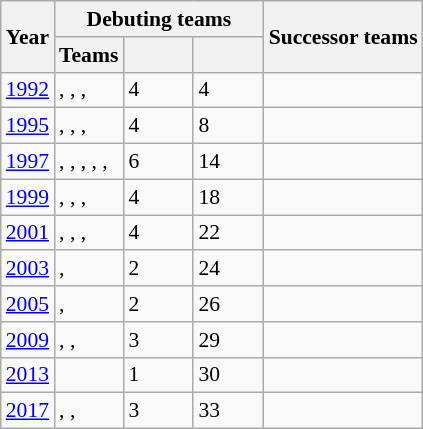<table class="wikitable" style="font-size: 90%">
<tr>
<th rowspan=2>Year</th>
<th colspan=3>Debuting teams</th>
<th rowspan=2>Successor teams</th>
</tr>
<tr>
<th>Teams</th>
<th width=40></th>
<th width=40></th>
</tr>
<tr>
<td><a href='#'>1992</a></td>
<td>, , , </td>
<td>4</td>
<td>4</td>
<td align=left></td>
</tr>
<tr>
<td><a href='#'>1995</a></td>
<td>, , , </td>
<td>4</td>
<td>8</td>
<td align=left></td>
</tr>
<tr>
<td><a href='#'>1997</a></td>
<td>, , , , , </td>
<td>6</td>
<td>14</td>
<td align=left></td>
</tr>
<tr>
<td><a href='#'>1999</a></td>
<td>, , , </td>
<td>4</td>
<td>18</td>
<td align=left></td>
</tr>
<tr>
<td><a href='#'>2001</a></td>
<td>, , , </td>
<td>4</td>
<td>22</td>
<td align=left></td>
</tr>
<tr>
<td><a href='#'>2003</a></td>
<td>, </td>
<td>2</td>
<td>24</td>
<td align=left></td>
</tr>
<tr>
<td><a href='#'>2005</a></td>
<td>, </td>
<td>2</td>
<td>26</td>
<td align=left></td>
</tr>
<tr>
<td><a href='#'>2009</a></td>
<td>, , </td>
<td>3</td>
<td>29</td>
<td align=left></td>
</tr>
<tr>
<td><a href='#'>2013</a></td>
<td></td>
<td>1</td>
<td>30</td>
<td align=left></td>
</tr>
<tr>
<td><a href='#'>2017</a></td>
<td>, , </td>
<td>3</td>
<td>33</td>
<td align=left></td>
</tr>
</table>
